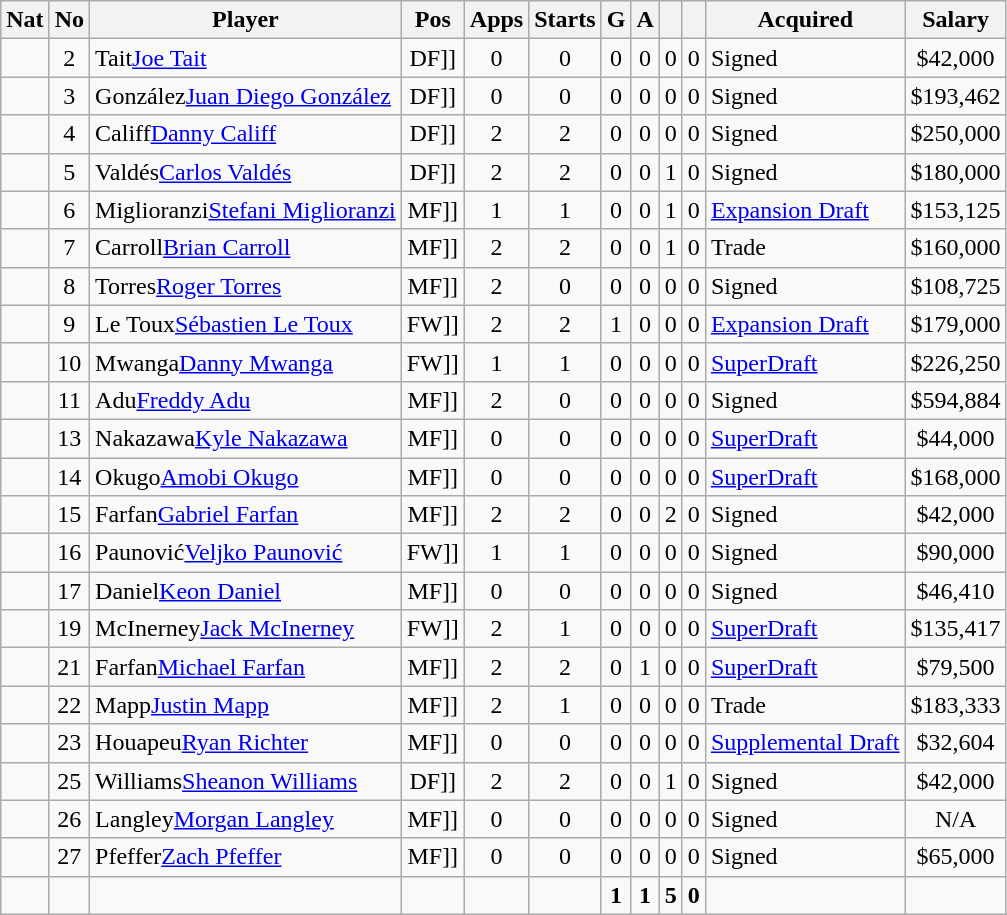<table class="wikitable sortable">
<tr>
<th>Nat</th>
<th>No</th>
<th>Player</th>
<th>Pos</th>
<th>Apps</th>
<th>Starts</th>
<th>G</th>
<th>A</th>
<th></th>
<th></th>
<th>Acquired</th>
<th>Salary</th>
</tr>
<tr align=center>
<td></td>
<td>2</td>
<td align=left><span>Tait</span><a href='#'>Joe Tait</a></td>
<td [[>DF]]</td>
<td>0</td>
<td>0</td>
<td>0</td>
<td>0</td>
<td>0</td>
<td>0</td>
<td align=left>Signed</td>
<td>$42,000</td>
</tr>
<tr align=center>
<td></td>
<td>3</td>
<td align=left><span>González</span><a href='#'>Juan Diego González</a></td>
<td [[>DF]]</td>
<td>0</td>
<td>0</td>
<td>0</td>
<td>0</td>
<td>0</td>
<td>0</td>
<td align=left>Signed</td>
<td>$193,462</td>
</tr>
<tr align=center>
<td></td>
<td>4</td>
<td align=left><span>Califf</span><a href='#'>Danny Califf</a></td>
<td [[>DF]]</td>
<td>2</td>
<td>2</td>
<td>0</td>
<td>0</td>
<td>0</td>
<td>0</td>
<td align=left>Signed</td>
<td>$250,000</td>
</tr>
<tr align=center>
<td></td>
<td>5</td>
<td align=left><span>Valdés</span><a href='#'>Carlos Valdés</a></td>
<td [[>DF]]</td>
<td>2</td>
<td>2</td>
<td>0</td>
<td>0</td>
<td>1</td>
<td>0</td>
<td align=left>Signed</td>
<td>$180,000</td>
</tr>
<tr align=center>
<td></td>
<td>6</td>
<td align=left><span>Miglioranzi</span><a href='#'>Stefani Miglioranzi</a></td>
<td [[>MF]]</td>
<td>1</td>
<td>1</td>
<td>0</td>
<td>0</td>
<td>1</td>
<td>0</td>
<td align=left><a href='#'>Expansion Draft</a></td>
<td>$153,125</td>
</tr>
<tr align=center>
<td></td>
<td>7</td>
<td align=left><span>Carroll</span><a href='#'>Brian Carroll</a></td>
<td [[>MF]]</td>
<td>2</td>
<td>2</td>
<td>0</td>
<td>0</td>
<td>1</td>
<td>0</td>
<td align=left>Trade</td>
<td>$160,000</td>
</tr>
<tr align=center>
<td></td>
<td>8</td>
<td align=left><span>Torres</span><a href='#'>Roger Torres</a></td>
<td [[>MF]]</td>
<td>2</td>
<td>0</td>
<td>0</td>
<td>0</td>
<td>0</td>
<td>0</td>
<td align=left>Signed</td>
<td>$108,725</td>
</tr>
<tr align=center>
<td></td>
<td>9</td>
<td align=left><span>Le Toux</span><a href='#'>Sébastien Le Toux</a></td>
<td [[>FW]]</td>
<td>2</td>
<td>2</td>
<td>1</td>
<td>0</td>
<td>0</td>
<td>0</td>
<td align=left><a href='#'>Expansion Draft</a></td>
<td>$179,000</td>
</tr>
<tr align=center>
<td></td>
<td>10</td>
<td align=left><span>Mwanga</span><a href='#'>Danny Mwanga</a></td>
<td [[>FW]]</td>
<td>1</td>
<td>1</td>
<td>0</td>
<td>0</td>
<td>0</td>
<td>0</td>
<td align=left><a href='#'>SuperDraft</a></td>
<td>$226,250</td>
</tr>
<tr align=center>
<td></td>
<td>11</td>
<td align=left><span>Adu</span><a href='#'>Freddy Adu</a></td>
<td [[>MF]]</td>
<td>2</td>
<td>0</td>
<td>0</td>
<td>0</td>
<td>0</td>
<td>0</td>
<td align=left>Signed</td>
<td>$594,884</td>
</tr>
<tr align=center>
<td></td>
<td>13</td>
<td align=left><span>Nakazawa</span><a href='#'>Kyle Nakazawa</a></td>
<td [[>MF]]</td>
<td>0</td>
<td>0</td>
<td>0</td>
<td>0</td>
<td>0</td>
<td>0</td>
<td align=left><a href='#'>SuperDraft</a></td>
<td>$44,000</td>
</tr>
<tr align=center>
<td></td>
<td>14</td>
<td align=left><span>Okugo</span><a href='#'>Amobi Okugo</a></td>
<td [[>MF]]</td>
<td>0</td>
<td>0</td>
<td>0</td>
<td>0</td>
<td>0</td>
<td>0</td>
<td align=left><a href='#'>SuperDraft</a></td>
<td>$168,000</td>
</tr>
<tr align=center>
<td></td>
<td>15</td>
<td align=left><span>Farfan</span><a href='#'>Gabriel Farfan</a></td>
<td [[>MF]]</td>
<td>2</td>
<td>2</td>
<td>0</td>
<td>0</td>
<td>2</td>
<td>0</td>
<td align=left>Signed</td>
<td>$42,000</td>
</tr>
<tr align=center>
<td></td>
<td>16</td>
<td align=left><span>Paunović</span><a href='#'>Veljko Paunović</a></td>
<td [[>FW]]</td>
<td>1</td>
<td>1</td>
<td>0</td>
<td>0</td>
<td>0</td>
<td>0</td>
<td align=left>Signed</td>
<td>$90,000</td>
</tr>
<tr align=center>
<td></td>
<td>17</td>
<td align=left><span>Daniel</span><a href='#'>Keon Daniel</a></td>
<td [[>MF]]</td>
<td>0</td>
<td>0</td>
<td>0</td>
<td>0</td>
<td>0</td>
<td>0</td>
<td align=left>Signed</td>
<td>$46,410</td>
</tr>
<tr align=center>
<td></td>
<td>19</td>
<td align=left><span>McInerney</span><a href='#'>Jack McInerney</a></td>
<td [[>FW]]</td>
<td>2</td>
<td>1</td>
<td>0</td>
<td>0</td>
<td>0</td>
<td>0</td>
<td align=left><a href='#'>SuperDraft</a></td>
<td>$135,417</td>
</tr>
<tr align=center>
<td></td>
<td>21</td>
<td align=left><span>Farfan</span><a href='#'>Michael Farfan</a></td>
<td [[>MF]]</td>
<td>2</td>
<td>2</td>
<td>0</td>
<td>1</td>
<td>0</td>
<td>0</td>
<td align=left><a href='#'>SuperDraft</a></td>
<td>$79,500</td>
</tr>
<tr align=center>
<td></td>
<td>22</td>
<td align=left><span>Mapp</span><a href='#'>Justin Mapp</a></td>
<td [[>MF]]</td>
<td>2</td>
<td>1</td>
<td>0</td>
<td>0</td>
<td>0</td>
<td>0</td>
<td align=left>Trade</td>
<td>$183,333</td>
</tr>
<tr align=center>
<td></td>
<td>23</td>
<td align=left><span>Houapeu</span><a href='#'>Ryan Richter</a></td>
<td [[>MF]]</td>
<td>0</td>
<td>0</td>
<td>0</td>
<td>0</td>
<td>0</td>
<td>0</td>
<td align=left><a href='#'>Supplemental Draft</a></td>
<td>$32,604</td>
</tr>
<tr align=center>
<td></td>
<td>25</td>
<td align=left><span>Williams</span><a href='#'>Sheanon Williams</a></td>
<td [[>DF]]</td>
<td>2</td>
<td>2</td>
<td>0</td>
<td>0</td>
<td>1</td>
<td>0</td>
<td align=left>Signed</td>
<td>$42,000</td>
</tr>
<tr align=center>
<td></td>
<td>26</td>
<td align=left><span>Langley</span><a href='#'>Morgan Langley</a></td>
<td [[>MF]]</td>
<td>0</td>
<td>0</td>
<td>0</td>
<td>0</td>
<td>0</td>
<td>0</td>
<td align=left>Signed</td>
<td>N/A</td>
</tr>
<tr align=center>
<td></td>
<td>27</td>
<td align=left><span>Pfeffer</span><a href='#'>Zach Pfeffer</a></td>
<td [[>MF]]</td>
<td>0</td>
<td>0</td>
<td>0</td>
<td>0</td>
<td>0</td>
<td>0</td>
<td align=left>Signed</td>
<td>$65,000</td>
</tr>
<tr style="text-align:center;" class="sortbottom">
<td></td>
<td></td>
<td></td>
<td></td>
<td></td>
<td></td>
<td><strong>1</strong></td>
<td><strong>1</strong></td>
<td><strong>5</strong></td>
<td><strong>0</strong></td>
<td></td>
<td></td>
</tr>
</table>
